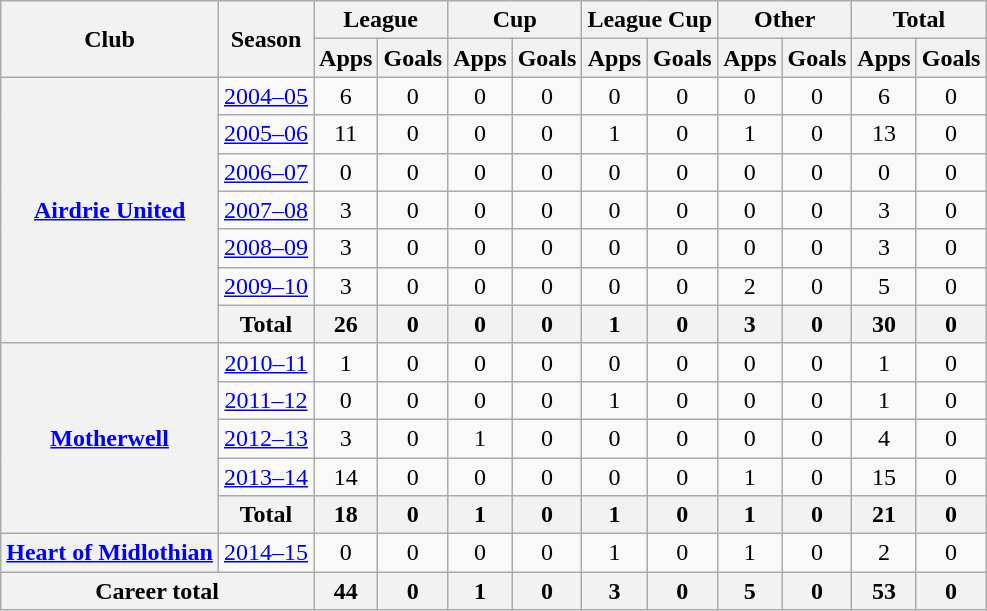<table class="wikitable" border="1">
<tr>
<th rowspan=2>Club</th>
<th rowspan=2>Season</th>
<th colspan=2>League</th>
<th colspan=2>Cup</th>
<th colspan=2>League Cup</th>
<th colspan=2>Other</th>
<th colspan=2>Total</th>
</tr>
<tr>
<th>Apps</th>
<th>Goals</th>
<th>Apps</th>
<th>Goals</th>
<th>Apps</th>
<th>Goals</th>
<th>Apps</th>
<th>Goals</th>
<th>Apps</th>
<th>Goals</th>
</tr>
<tr align=center>
<th rowspan=7><a href='#'>Airdrie United</a></th>
<td><a href='#'>2004–05</a></td>
<td>6</td>
<td>0</td>
<td>0</td>
<td>0</td>
<td>0</td>
<td>0</td>
<td>0</td>
<td>0</td>
<td>6</td>
<td>0</td>
</tr>
<tr align=center>
<td><a href='#'>2005–06</a></td>
<td>11</td>
<td>0</td>
<td>0</td>
<td>0</td>
<td>1</td>
<td>0</td>
<td>1</td>
<td>0</td>
<td>13</td>
<td>0</td>
</tr>
<tr align=center>
<td><a href='#'>2006–07</a></td>
<td>0</td>
<td>0</td>
<td>0</td>
<td>0</td>
<td>0</td>
<td>0</td>
<td>0</td>
<td>0</td>
<td>0</td>
<td>0</td>
</tr>
<tr align=center>
<td><a href='#'>2007–08</a></td>
<td>3</td>
<td>0</td>
<td>0</td>
<td>0</td>
<td>0</td>
<td>0</td>
<td>0</td>
<td>0</td>
<td>3</td>
<td>0</td>
</tr>
<tr align=center>
<td><a href='#'>2008–09</a></td>
<td>3</td>
<td>0</td>
<td>0</td>
<td>0</td>
<td>0</td>
<td>0</td>
<td>0</td>
<td>0</td>
<td>3</td>
<td>0</td>
</tr>
<tr align=center>
<td><a href='#'>2009–10</a></td>
<td>3</td>
<td>0</td>
<td>0</td>
<td>0</td>
<td>0</td>
<td>0</td>
<td>2</td>
<td>0</td>
<td>5</td>
<td>0</td>
</tr>
<tr align=center>
<th colspan="1">Total</th>
<th>26</th>
<th>0</th>
<th>0</th>
<th>0</th>
<th>1</th>
<th>0</th>
<th>3</th>
<th>0</th>
<th>30</th>
<th>0</th>
</tr>
<tr align=center>
<th rowspan=5><a href='#'>Motherwell</a></th>
<td><a href='#'>2010–11</a></td>
<td>1</td>
<td>0</td>
<td>0</td>
<td>0</td>
<td>0</td>
<td>0</td>
<td>0</td>
<td>0</td>
<td>1</td>
<td>0</td>
</tr>
<tr align=center>
<td><a href='#'>2011–12</a></td>
<td>0</td>
<td>0</td>
<td>0</td>
<td>0</td>
<td>1</td>
<td>0</td>
<td>0</td>
<td>0</td>
<td>1</td>
<td>0</td>
</tr>
<tr align=center>
<td><a href='#'>2012–13</a></td>
<td>3</td>
<td>0</td>
<td>1</td>
<td>0</td>
<td>0</td>
<td>0</td>
<td>0</td>
<td>0</td>
<td>4</td>
<td>0</td>
</tr>
<tr align=center>
<td><a href='#'>2013–14</a></td>
<td>14</td>
<td>0</td>
<td>0</td>
<td>0</td>
<td>0</td>
<td>0</td>
<td>1</td>
<td>0</td>
<td>15</td>
<td>0</td>
</tr>
<tr align=center>
<th colspan="1">Total</th>
<th>18</th>
<th>0</th>
<th>1</th>
<th>0</th>
<th>1</th>
<th>0</th>
<th>1</th>
<th>0</th>
<th>21</th>
<th>0</th>
</tr>
<tr align=center>
<th rowspan=1><a href='#'>Heart of Midlothian</a></th>
<td><a href='#'>2014–15</a></td>
<td>0</td>
<td>0</td>
<td>0</td>
<td>0</td>
<td>1</td>
<td>0</td>
<td>1</td>
<td>0</td>
<td>2</td>
<td>0</td>
</tr>
<tr>
<th colspan="2">Career total</th>
<th>44</th>
<th>0</th>
<th>1</th>
<th>0</th>
<th>3</th>
<th>0</th>
<th>5</th>
<th>0</th>
<th>53</th>
<th>0</th>
</tr>
</table>
